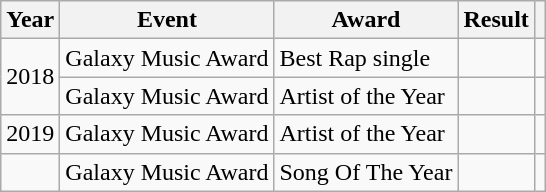<table class ="sortable wikitable">
<tr>
<th scope="col">Year</th>
<th scope="col">Event</th>
<th scope="col">Award</th>
<th scope="col">Result</th>
<th scope="col" class="unsortable"></th>
</tr>
<tr>
<td rowspan="2">2018</td>
<td>Galaxy Music Award</td>
<td>Best Rap single</td>
<td></td>
<td></td>
</tr>
<tr>
<td>Galaxy Music Award</td>
<td>Artist of the Year</td>
<td></td>
<td></td>
</tr>
<tr>
<td rows pan="2">2019</td>
<td>Galaxy Music Award</td>
<td>Artist of the Year</td>
<td></td>
<td></td>
</tr>
<tr>
<td></td>
<td>Galaxy Music Award</td>
<td>Song Of The Year</td>
<td></td>
<td></td>
</tr>
</table>
